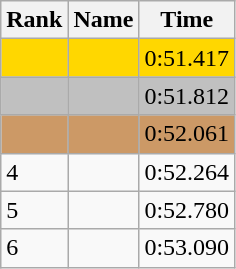<table class="wikitable">
<tr>
<th>Rank</th>
<th>Name</th>
<th>Time</th>
</tr>
<tr style="background:gold;">
<td></td>
<td></td>
<td>0:51.417</td>
</tr>
<tr style="background:silver;">
<td></td>
<td></td>
<td>0:51.812</td>
</tr>
<tr style="background:#cc9966;">
<td></td>
<td></td>
<td>0:52.061</td>
</tr>
<tr>
<td>4</td>
<td></td>
<td>0:52.264</td>
</tr>
<tr>
<td>5</td>
<td></td>
<td>0:52.780</td>
</tr>
<tr>
<td>6</td>
<td></td>
<td>0:53.090</td>
</tr>
</table>
